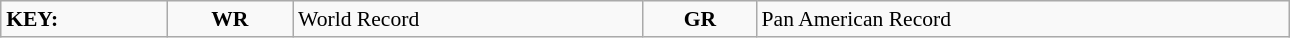<table class="wikitable" style="margin:0.5em auto; font-size:90%;position:relative;" width=68%>
<tr>
<td><strong>KEY:</strong></td>
<td align=center><strong>WR</strong></td>
<td>World Record</td>
<td align=center><strong>GR</strong></td>
<td>Pan American Record</td>
</tr>
</table>
